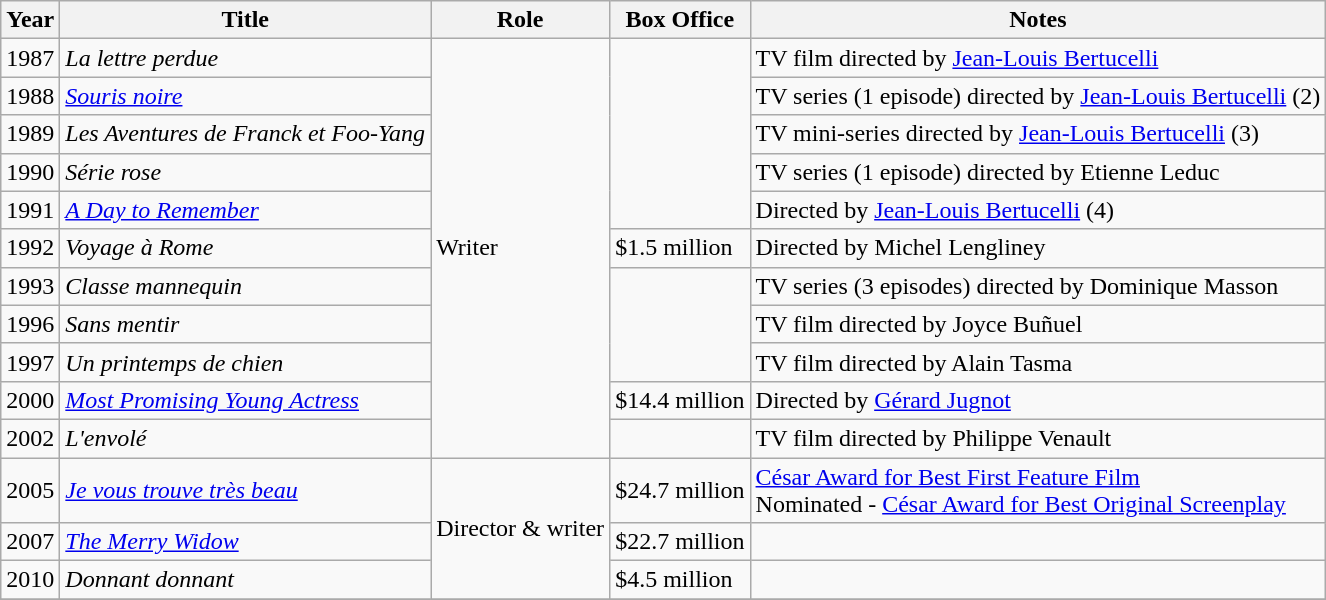<table class="wikitable sortable">
<tr>
<th>Year</th>
<th>Title</th>
<th>Role</th>
<th>Box Office</th>
<th>Notes</th>
</tr>
<tr>
<td>1987</td>
<td><em>La lettre perdue</em></td>
<td rowspan=11>Writer</td>
<td rowspan=5></td>
<td>TV film directed by <a href='#'>Jean-Louis Bertucelli</a></td>
</tr>
<tr>
<td>1988</td>
<td><em><a href='#'>Souris noire</a></em></td>
<td>TV series (1 episode) directed by <a href='#'>Jean-Louis Bertucelli</a> (2)</td>
</tr>
<tr>
<td>1989</td>
<td><em>Les Aventures de Franck et Foo-Yang</em></td>
<td>TV mini-series directed by <a href='#'>Jean-Louis Bertucelli</a> (3)</td>
</tr>
<tr>
<td>1990</td>
<td><em>Série rose</em></td>
<td>TV series (1 episode) directed by Etienne Leduc</td>
</tr>
<tr>
<td>1991</td>
<td><em><a href='#'>A Day to Remember</a></em></td>
<td>Directed by <a href='#'>Jean-Louis Bertucelli</a> (4)</td>
</tr>
<tr>
<td>1992</td>
<td><em>Voyage à Rome</em></td>
<td>$1.5 million</td>
<td>Directed by Michel Lengliney</td>
</tr>
<tr>
<td>1993</td>
<td><em>Classe mannequin</em></td>
<td rowspan=3></td>
<td>TV series (3 episodes) directed by Dominique Masson</td>
</tr>
<tr>
<td>1996</td>
<td><em>Sans mentir</em></td>
<td>TV film directed by Joyce Buñuel</td>
</tr>
<tr>
<td>1997</td>
<td><em>Un printemps de chien</em></td>
<td>TV film directed by Alain Tasma</td>
</tr>
<tr>
<td>2000</td>
<td><em><a href='#'>Most Promising Young Actress</a></em></td>
<td>$14.4 million</td>
<td>Directed by <a href='#'>Gérard Jugnot</a></td>
</tr>
<tr>
<td>2002</td>
<td><em>L'envolé</em></td>
<td></td>
<td>TV film directed by Philippe Venault</td>
</tr>
<tr>
<td>2005</td>
<td><em><a href='#'>Je vous trouve très beau</a></em></td>
<td rowspan=3>Director & writer</td>
<td>$24.7 million</td>
<td><a href='#'>César Award for Best First Feature Film</a><br>Nominated - <a href='#'>César Award for Best Original Screenplay</a></td>
</tr>
<tr>
<td>2007</td>
<td><em><a href='#'>The Merry Widow</a></em></td>
<td>$22.7 million</td>
<td></td>
</tr>
<tr>
<td>2010</td>
<td><em>Donnant donnant</em></td>
<td>$4.5 million</td>
<td></td>
</tr>
<tr>
</tr>
</table>
